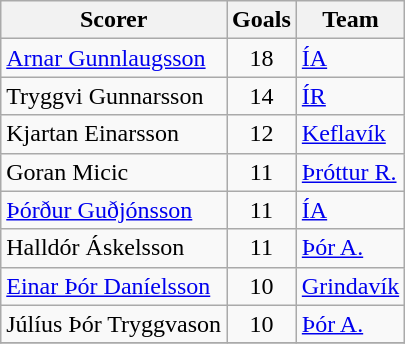<table class="wikitable">
<tr>
<th>Scorer</th>
<th>Goals</th>
<th>Team</th>
</tr>
<tr>
<td> <a href='#'>Arnar Gunnlaugsson</a></td>
<td align=center>18</td>
<td><a href='#'>ÍA</a></td>
</tr>
<tr>
<td> Tryggvi Gunnarsson</td>
<td align=center>14</td>
<td><a href='#'>ÍR</a></td>
</tr>
<tr>
<td> Kjartan Einarsson</td>
<td align=center>12</td>
<td><a href='#'>Keflavík</a></td>
</tr>
<tr>
<td> Goran Micic</td>
<td align=center>11</td>
<td><a href='#'>Þróttur R.</a></td>
</tr>
<tr>
<td> <a href='#'>Þórður Guðjónsson</a></td>
<td align=center>11</td>
<td><a href='#'>ÍA</a></td>
</tr>
<tr>
<td> Halldór Áskelsson</td>
<td align=center>11</td>
<td><a href='#'>Þór A.</a></td>
</tr>
<tr>
<td> <a href='#'>Einar Þór Daníelsson</a></td>
<td align=center>10</td>
<td><a href='#'>Grindavík</a></td>
</tr>
<tr>
<td> Júlíus Þór Tryggvason</td>
<td align=center>10</td>
<td><a href='#'>Þór A.</a></td>
</tr>
<tr>
</tr>
</table>
